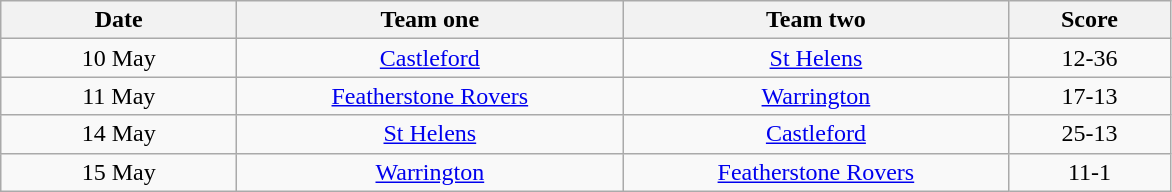<table class="wikitable" style="text-align: center">
<tr>
<th width=150>Date</th>
<th width=250>Team one</th>
<th width=250>Team two</th>
<th width=100>Score</th>
</tr>
<tr>
<td>10 May</td>
<td><a href='#'>Castleford</a></td>
<td><a href='#'>St Helens</a></td>
<td>12-36</td>
</tr>
<tr>
<td>11 May</td>
<td><a href='#'>Featherstone Rovers</a></td>
<td><a href='#'>Warrington</a></td>
<td>17-13</td>
</tr>
<tr>
<td>14 May</td>
<td><a href='#'>St Helens</a></td>
<td><a href='#'>Castleford</a></td>
<td>25-13</td>
</tr>
<tr>
<td>15 May</td>
<td><a href='#'>Warrington</a></td>
<td><a href='#'>Featherstone Rovers</a></td>
<td>11-1</td>
</tr>
</table>
